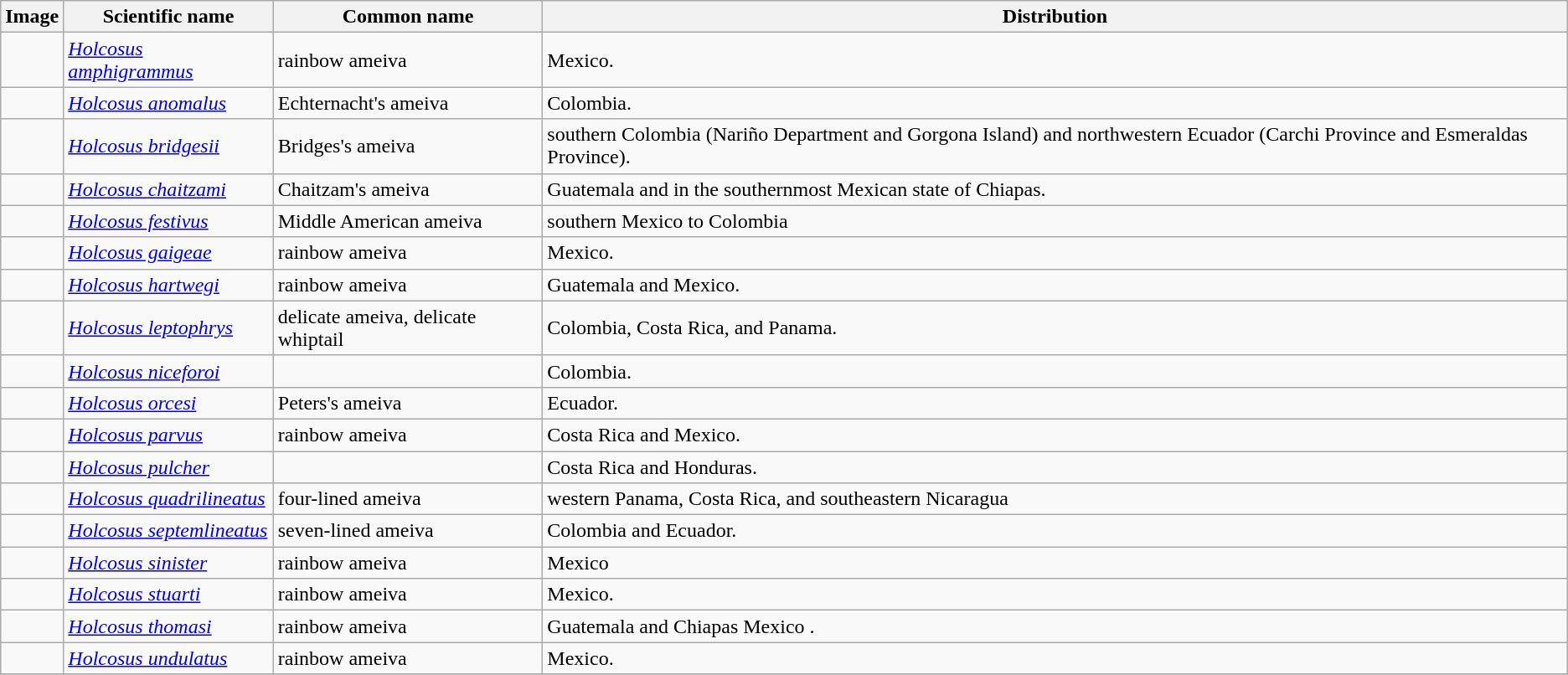<table class="wikitable">
<tr>
<th>Image</th>
<th>Scientific name</th>
<th>Common name</th>
<th>Distribution</th>
</tr>
<tr>
<td></td>
<td><em><a href='#'>Holcosus amphigrammus</a></em> </td>
<td>rainbow ameiva</td>
<td>Mexico.</td>
</tr>
<tr>
<td></td>
<td><em><a href='#'>Holcosus anomalus</a></em> </td>
<td>Echternacht's ameiva</td>
<td>Colombia.</td>
</tr>
<tr>
<td></td>
<td><em><a href='#'>Holcosus bridgesii</a></em> </td>
<td>Bridges's ameiva</td>
<td>southern Colombia (Nariño Department and Gorgona Island) and northwestern Ecuador (Carchi Province and Esmeraldas Province).</td>
</tr>
<tr>
<td></td>
<td><em><a href='#'>Holcosus chaitzami</a></em> </td>
<td>Chaitzam's ameiva</td>
<td>Guatemala and in the southernmost Mexican state of Chiapas.</td>
</tr>
<tr>
<td></td>
<td><em><a href='#'>Holcosus festivus</a></em> </td>
<td>Middle American ameiva</td>
<td>southern Mexico to Colombia</td>
</tr>
<tr>
<td></td>
<td><em><a href='#'>Holcosus gaigeae</a></em> </td>
<td>rainbow ameiva</td>
<td>Mexico.</td>
</tr>
<tr>
<td></td>
<td><em><a href='#'>Holcosus hartwegi</a></em> </td>
<td>rainbow ameiva</td>
<td>Guatemala and Mexico.</td>
</tr>
<tr>
<td></td>
<td><em><a href='#'>Holcosus leptophrys</a></em> </td>
<td>delicate ameiva, delicate whiptail</td>
<td>Colombia, Costa Rica, and Panama.</td>
</tr>
<tr>
<td></td>
<td><em><a href='#'>Holcosus niceforoi</a></em> </td>
<td></td>
<td>Colombia.</td>
</tr>
<tr>
<td></td>
<td><em><a href='#'>Holcosus orcesi</a></em> </td>
<td>Peters's ameiva</td>
<td>Ecuador.</td>
</tr>
<tr>
<td></td>
<td><em><a href='#'>Holcosus parvus</a></em> </td>
<td>rainbow ameiva</td>
<td>Costa Rica and Mexico.</td>
</tr>
<tr>
<td></td>
<td><em><a href='#'>Holcosus pulcher</a></em> </td>
<td></td>
<td>Costa Rica and Honduras.</td>
</tr>
<tr>
<td></td>
<td><em><a href='#'>Holcosus quadrilineatus</a></em> </td>
<td>four-lined ameiva</td>
<td>western Panama, Costa Rica, and southeastern Nicaragua</td>
</tr>
<tr>
<td></td>
<td><em><a href='#'>Holcosus septemlineatus</a></em> </td>
<td>seven-lined ameiva</td>
<td>Colombia and Ecuador.</td>
</tr>
<tr>
<td></td>
<td><em><a href='#'>Holcosus sinister</a></em> </td>
<td>rainbow ameiva</td>
<td>Mexico</td>
</tr>
<tr>
<td></td>
<td><em><a href='#'>Holcosus stuarti</a></em> </td>
<td>rainbow ameiva</td>
<td>Mexico.</td>
</tr>
<tr>
<td></td>
<td><em><a href='#'>Holcosus thomasi</a></em> </td>
<td>rainbow ameiva</td>
<td>Guatemala and Chiapas Mexico .</td>
</tr>
<tr>
<td></td>
<td><em><a href='#'>Holcosus undulatus</a></em> </td>
<td>rainbow ameiva</td>
<td>Mexico.</td>
</tr>
<tr>
</tr>
</table>
